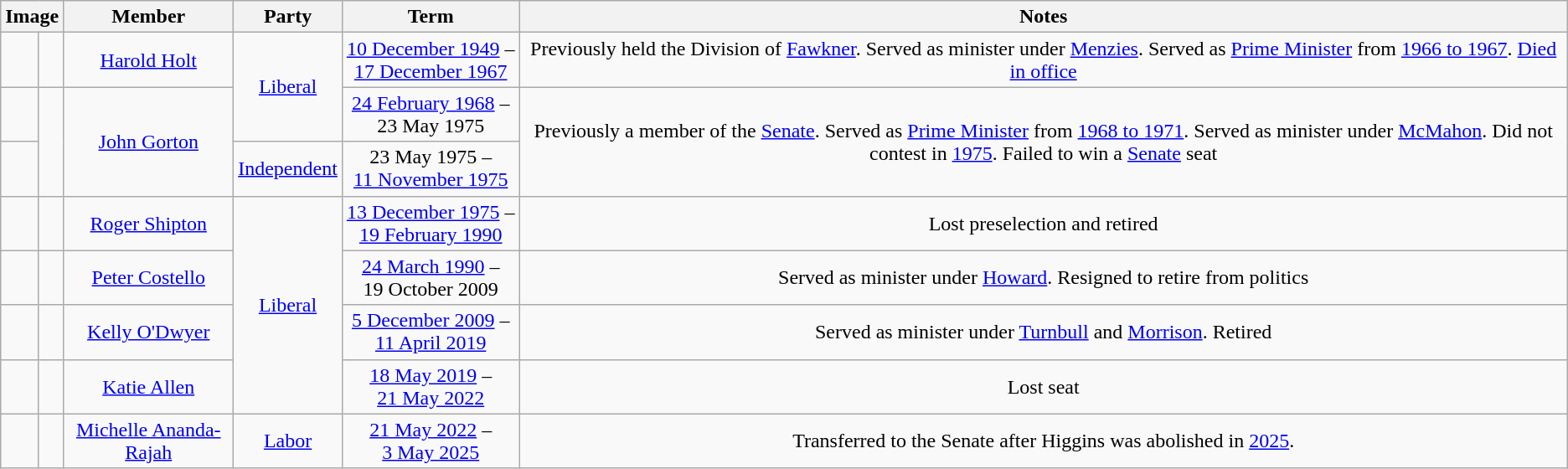<table class=wikitable style="text-align:center">
<tr>
<th colspan=2>Image</th>
<th>Member</th>
<th>Party</th>
<th>Term</th>
<th>Notes</th>
</tr>
<tr>
<td> </td>
<td></td>
<td><a href='#'>Harold Holt</a><br></td>
<td rowspan="2"><a href='#'>Liberal</a></td>
<td nowrap><a href='#'>10 December 1949</a> –<br><a href='#'>17 December 1967</a></td>
<td>Previously held the Division of <a href='#'>Fawkner</a>. Served as minister under <a href='#'>Menzies</a>. Served as <a href='#'>Prime Minister</a> from <a href='#'>1966 to 1967</a>. <a href='#'>Died in office</a></td>
</tr>
<tr>
<td> </td>
<td rowspan=2></td>
<td rowspan=2><a href='#'>John Gorton</a><br></td>
<td nowrap><a href='#'>24 February 1968</a> –<br>23 May 1975</td>
<td rowspan=2>Previously a member of the <a href='#'>Senate</a>. Served as <a href='#'>Prime Minister</a> from <a href='#'>1968 to 1971</a>. Served as minister under <a href='#'>McMahon</a>. Did not contest in <a href='#'>1975</a>. Failed to win a <a href='#'>Senate</a> seat</td>
</tr>
<tr>
<td> </td>
<td nowrap><a href='#'>Independent</a></td>
<td nowrap>23 May 1975 –<br><a href='#'>11 November 1975</a></td>
</tr>
<tr>
<td> </td>
<td></td>
<td><a href='#'>Roger Shipton</a><br></td>
<td rowspan="4"><a href='#'>Liberal</a></td>
<td nowrap><a href='#'>13 December 1975</a> –<br><a href='#'>19 February 1990</a></td>
<td>Lost preselection and retired</td>
</tr>
<tr>
<td> </td>
<td></td>
<td><a href='#'>Peter Costello</a><br></td>
<td nowrap><a href='#'>24 March 1990</a> –<br>19 October 2009</td>
<td>Served as minister under <a href='#'>Howard</a>. Resigned to retire from politics</td>
</tr>
<tr>
<td> </td>
<td></td>
<td><a href='#'>Kelly O'Dwyer</a><br></td>
<td nowrap><a href='#'>5 December 2009</a> –<br><a href='#'>11 April 2019</a></td>
<td>Served as minister under <a href='#'>Turnbull</a> and <a href='#'>Morrison</a>. Retired</td>
</tr>
<tr>
<td> </td>
<td></td>
<td><a href='#'>Katie Allen</a><br></td>
<td nowrap><a href='#'>18 May 2019</a> –<br><a href='#'>21 May 2022</a></td>
<td>Lost seat</td>
</tr>
<tr>
<td> </td>
<td></td>
<td><a href='#'>Michelle Ananda-Rajah</a><br></td>
<td><a href='#'>Labor</a></td>
<td nowrap><a href='#'>21 May 2022</a> –<br><a href='#'>3 May 2025</a></td>
<td>Transferred to the Senate after Higgins was abolished in <a href='#'>2025</a>.</td>
</tr>
</table>
